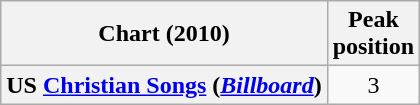<table class="wikitable sortable plainrowheaders" style="text-align:center">
<tr>
<th scope="col">Chart (2010)</th>
<th scope="col">Peak<br>position</th>
</tr>
<tr>
<th scope="row">US <a href='#'>Christian Songs</a> (<em><a href='#'>Billboard</a></em>)</th>
<td>3</td>
</tr>
</table>
